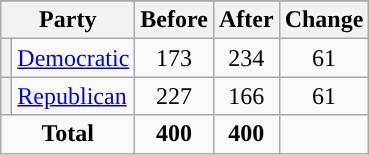<table class="wikitable" style="text-align:center;">
<tr>
</tr>
<tr>
<th colspan=2>Party</th>
<th>Before</th>
<th>After</th>
<th>Change</th>
</tr>
<tr>
<th style="background-color:"></th>
<td style="text-align:left;"><a href='#'>Democratic</a></td>
<td>173</td>
<td>234</td>
<td> 61</td>
</tr>
<tr>
<th style="background-color:"></th>
<td style="text-align:left;"><a href='#'>Republican</a></td>
<td>227</td>
<td>166</td>
<td> 61</td>
</tr>
<tr>
<td colspan=2><strong>Total</strong></td>
<td><strong>400</strong></td>
<td><strong>400</strong></td>
<td></td>
</tr>
</table>
